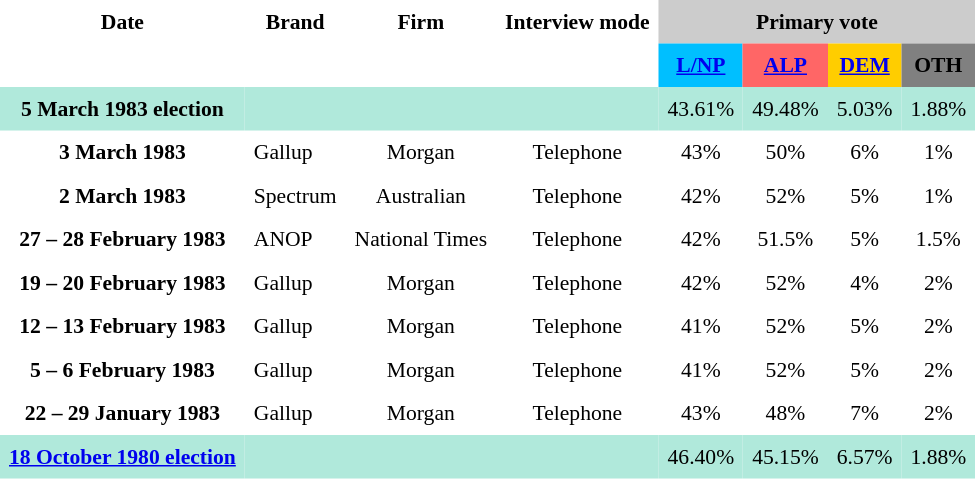<table class="toccolours" cellpadding="6" cellspacing="0" style="text-align:center; margin-right:.4em; margin-top:.4em; font-size:90%;">
<tr>
<th>Date</th>
<th>Brand</th>
<th>Firm</th>
<th>Interview mode</th>
<th style="background:#ccc" colspan=4>Primary vote</th>
</tr>
<tr>
<th></th>
<th></th>
<th></th>
<th></th>
<th style="background:#00bfff"><a href='#'>L/NP</a></th>
<th style="background:#f66"><a href='#'>ALP</a></th>
<th style="background:#FFCD00"><a href='#'>DEM</a></th>
<th style="background:gray;">OTH</th>
</tr>
<tr>
<th style="background:#b0e9db;">5 March 1983 election</th>
<td colspan="3" style="background:#b0e9db;"></td>
<td style="background:#b0e9db;">43.61%</td>
<td style="background:#b0e9db;">49.48%</td>
<td style="background:#b0e9db;">5.03%</td>
<td style="background:#b0e9db;">1.88%</td>
</tr>
<tr>
<th>3 March 1983</th>
<td style="text-align:left;">Gallup</td>
<td>Morgan</td>
<td>Telephone</td>
<td>43%</td>
<td>50%</td>
<td>6%</td>
<td>1%</td>
</tr>
<tr>
<th>2 March 1983</th>
<td style="text-align:left;">Spectrum</td>
<td>Australian</td>
<td>Telephone</td>
<td>42%</td>
<td>52%</td>
<td>5%</td>
<td>1%</td>
</tr>
<tr>
<th>27 – 28 February 1983</th>
<td style="text-align:left;">ANOP</td>
<td>National Times</td>
<td>Telephone</td>
<td>42%</td>
<td>51.5%</td>
<td>5%</td>
<td>1.5%</td>
</tr>
<tr>
<th>19 – 20 February 1983</th>
<td style="text-align:left;">Gallup</td>
<td>Morgan</td>
<td>Telephone</td>
<td>42%</td>
<td>52%</td>
<td>4%</td>
<td>2%</td>
</tr>
<tr>
<th>12 – 13 February 1983</th>
<td style="text-align:left;">Gallup</td>
<td>Morgan</td>
<td>Telephone</td>
<td>41%</td>
<td>52%</td>
<td>5%</td>
<td>2%</td>
</tr>
<tr>
<th>5 – 6 February 1983</th>
<td style="text-align:left;">Gallup</td>
<td>Morgan</td>
<td>Telephone</td>
<td>41%</td>
<td>52%</td>
<td>5%</td>
<td>2%</td>
</tr>
<tr>
<th>22 – 29 January 1983</th>
<td style="text-align:left;">Gallup</td>
<td>Morgan</td>
<td>Telephone</td>
<td>43%</td>
<td>48%</td>
<td>7%</td>
<td>2%</td>
</tr>
<tr>
<th style="background:#b0e9db;"><a href='#'>18 October 1980 election</a></th>
<td colspan="3" style="background:#b0e9db;"></td>
<td style="background:#b0e9db;">46.40%</td>
<td style="background:#b0e9db;">45.15%</td>
<td style="background:#b0e9db;">6.57%</td>
<td style="background:#b0e9db;">1.88%</td>
</tr>
<tr>
</tr>
</table>
